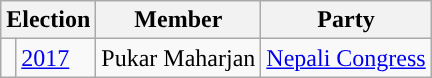<table class="wikitable">
<tr>
<th colspan="2">Election</th>
<th>Member</th>
<th>Party</th>
</tr>
<tr>
<td style="background-color:"></td>
<td><a href='#'>2017</a></td>
<td>Pukar Maharjan</td>
<td><a href='#'>Nepali Congress</a></td>
</tr>
</table>
